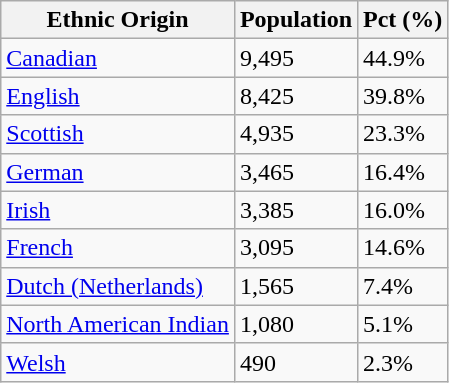<table class="wikitable">
<tr>
<th>Ethnic Origin</th>
<th>Population</th>
<th>Pct (%)</th>
</tr>
<tr>
<td><a href='#'>Canadian</a></td>
<td>9,495</td>
<td>44.9%</td>
</tr>
<tr>
<td><a href='#'>English</a></td>
<td>8,425</td>
<td>39.8%</td>
</tr>
<tr>
<td><a href='#'>Scottish</a></td>
<td>4,935</td>
<td>23.3%</td>
</tr>
<tr>
<td><a href='#'>German</a></td>
<td>3,465</td>
<td>16.4%</td>
</tr>
<tr>
<td><a href='#'>Irish</a></td>
<td>3,385</td>
<td>16.0%</td>
</tr>
<tr>
<td><a href='#'>French</a></td>
<td>3,095</td>
<td>14.6%</td>
</tr>
<tr>
<td><a href='#'>Dutch (Netherlands)</a></td>
<td>1,565</td>
<td>7.4%</td>
</tr>
<tr>
<td><a href='#'>North American Indian</a></td>
<td>1,080</td>
<td>5.1%</td>
</tr>
<tr>
<td><a href='#'>Welsh</a></td>
<td>490</td>
<td>2.3%</td>
</tr>
</table>
